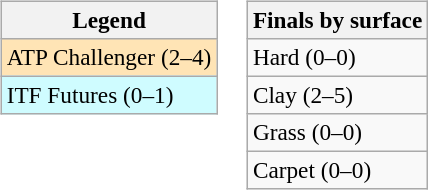<table>
<tr valign=top>
<td><br><table class=wikitable style=font-size:97%>
<tr>
<th>Legend</th>
</tr>
<tr bgcolor=moccasin>
<td>ATP Challenger (2–4)</td>
</tr>
<tr bgcolor=cffcff>
<td>ITF Futures (0–1)</td>
</tr>
</table>
</td>
<td><br><table class=wikitable style=font-size:97%>
<tr>
<th>Finals by surface</th>
</tr>
<tr>
<td>Hard (0–0)</td>
</tr>
<tr>
<td>Clay (2–5)</td>
</tr>
<tr>
<td>Grass (0–0)</td>
</tr>
<tr>
<td>Carpet (0–0)</td>
</tr>
</table>
</td>
</tr>
</table>
